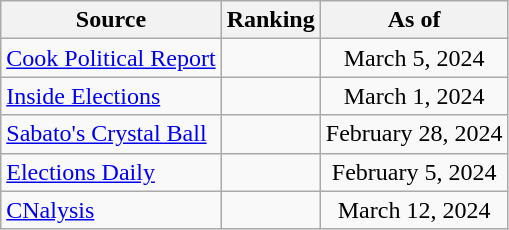<table class="wikitable" style="text-align:center">
<tr>
<th>Source</th>
<th>Ranking</th>
<th>As of</th>
</tr>
<tr>
<td align=left><a href='#'>Cook Political Report</a></td>
<td></td>
<td>March 5, 2024</td>
</tr>
<tr>
<td align=left><a href='#'>Inside Elections</a></td>
<td></td>
<td>March 1, 2024</td>
</tr>
<tr>
<td align=left><a href='#'>Sabato's Crystal Ball</a></td>
<td></td>
<td>February 28, 2024</td>
</tr>
<tr>
<td align=left><a href='#'>Elections Daily</a></td>
<td></td>
<td>February 5, 2024</td>
</tr>
<tr>
<td align=left><a href='#'>CNalysis</a></td>
<td></td>
<td>March 12, 2024</td>
</tr>
</table>
